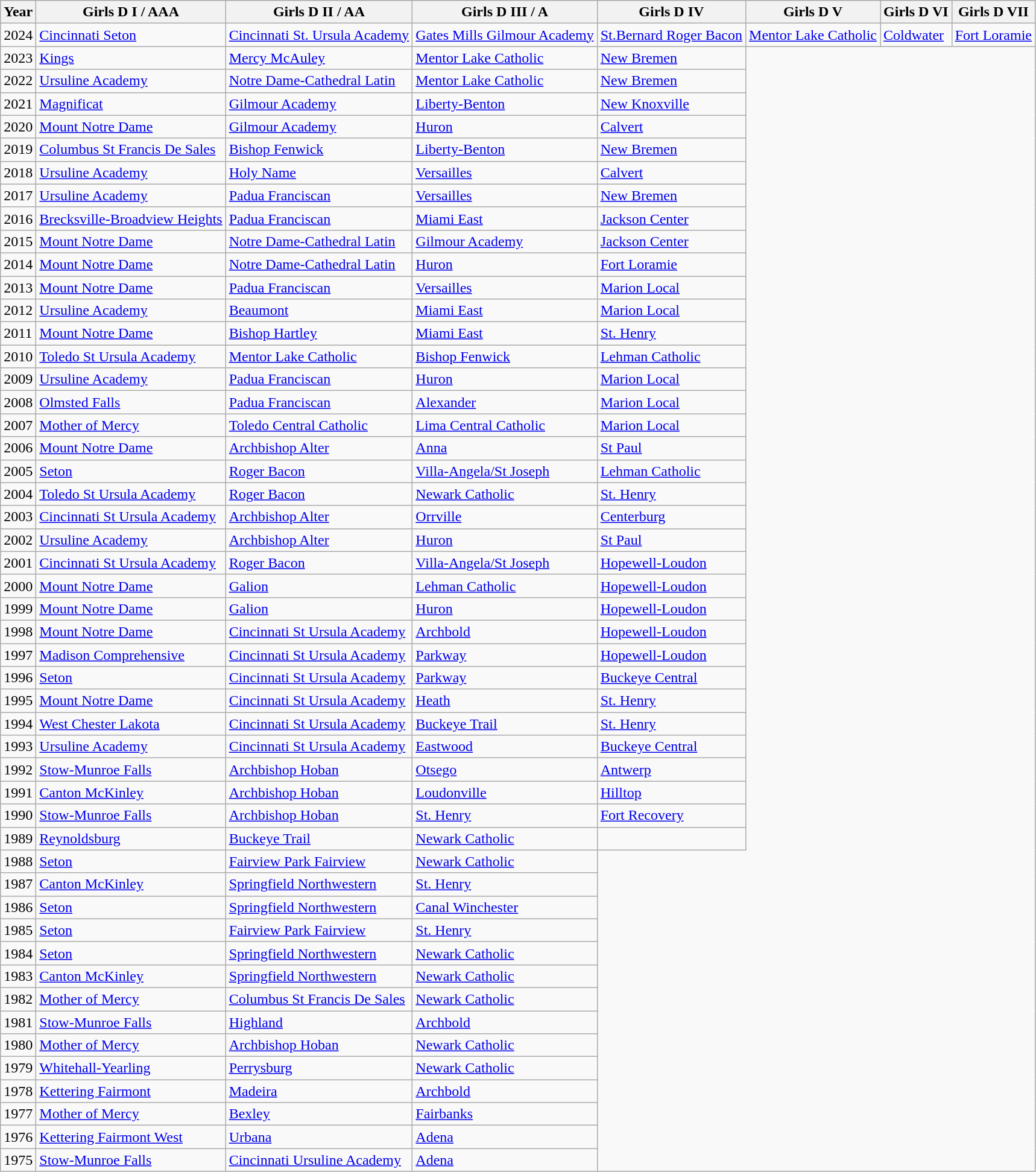<table class="wikitable">
<tr>
<th>Year</th>
<th>Girls D I / AAA</th>
<th>Girls D II / AA</th>
<th>Girls D III / A</th>
<th>Girls D IV</th>
<th>Girls D V</th>
<th>Girls D VI</th>
<th>Girls D VII</th>
</tr>
<tr>
<td>2024</td>
<td><a href='#'>Cincinnati Seton</a></td>
<td><a href='#'>Cincinnati St. Ursula Academy</a></td>
<td><a href='#'>Gates Mills Gilmour Academy</a></td>
<td><a href='#'>St.Bernard Roger Bacon</a></td>
<td><a href='#'>Mentor Lake Catholic</a></td>
<td><a href='#'>Coldwater</a></td>
<td><a href='#'>Fort Loramie</a></td>
</tr>
<tr>
<td>2023</td>
<td><a href='#'>Kings</a></td>
<td><a href='#'>Mercy McAuley</a></td>
<td><a href='#'>Mentor Lake Catholic</a></td>
<td><a href='#'>New Bremen</a></td>
</tr>
<tr>
<td>2022</td>
<td><a href='#'>Ursuline Academy</a></td>
<td><a href='#'>Notre Dame-Cathedral Latin</a></td>
<td><a href='#'>Mentor Lake Catholic</a></td>
<td><a href='#'>New Bremen</a></td>
</tr>
<tr>
<td>2021</td>
<td><a href='#'>Magnificat</a></td>
<td><a href='#'>Gilmour Academy</a></td>
<td><a href='#'>Liberty-Benton</a></td>
<td><a href='#'>New Knoxville</a></td>
</tr>
<tr>
<td>2020</td>
<td><a href='#'>Mount Notre Dame</a></td>
<td><a href='#'>Gilmour Academy</a></td>
<td><a href='#'>Huron</a></td>
<td><a href='#'>Calvert</a></td>
</tr>
<tr>
<td>2019</td>
<td><a href='#'>Columbus St Francis De Sales</a></td>
<td><a href='#'>Bishop Fenwick</a></td>
<td><a href='#'>Liberty-Benton</a></td>
<td><a href='#'>New Bremen</a></td>
</tr>
<tr>
<td>2018</td>
<td><a href='#'>Ursuline Academy</a></td>
<td><a href='#'>Holy Name</a></td>
<td><a href='#'>Versailles</a></td>
<td><a href='#'>Calvert</a></td>
</tr>
<tr>
<td>2017</td>
<td><a href='#'>Ursuline Academy</a></td>
<td><a href='#'>Padua Franciscan</a></td>
<td><a href='#'>Versailles</a></td>
<td><a href='#'>New Bremen</a></td>
</tr>
<tr>
<td>2016</td>
<td><a href='#'>Brecksville-Broadview Heights</a></td>
<td><a href='#'>Padua Franciscan</a></td>
<td><a href='#'>Miami East</a></td>
<td><a href='#'>Jackson Center</a></td>
</tr>
<tr>
<td>2015</td>
<td><a href='#'>Mount Notre Dame</a></td>
<td><a href='#'>Notre Dame-Cathedral Latin</a></td>
<td><a href='#'>Gilmour Academy</a></td>
<td><a href='#'>Jackson Center</a></td>
</tr>
<tr>
<td>2014</td>
<td><a href='#'>Mount Notre Dame</a></td>
<td><a href='#'>Notre Dame-Cathedral Latin</a></td>
<td><a href='#'>Huron</a></td>
<td><a href='#'>Fort Loramie</a></td>
</tr>
<tr>
<td>2013</td>
<td><a href='#'>Mount Notre Dame</a></td>
<td><a href='#'>Padua Franciscan</a></td>
<td><a href='#'>Versailles</a></td>
<td><a href='#'>Marion Local</a></td>
</tr>
<tr>
<td>2012</td>
<td><a href='#'>Ursuline Academy</a></td>
<td><a href='#'>Beaumont</a></td>
<td><a href='#'>Miami East</a></td>
<td><a href='#'>Marion Local</a></td>
</tr>
<tr>
<td>2011</td>
<td><a href='#'>Mount Notre Dame</a></td>
<td><a href='#'>Bishop Hartley</a></td>
<td><a href='#'>Miami East</a></td>
<td><a href='#'>St. Henry</a></td>
</tr>
<tr>
<td>2010</td>
<td><a href='#'>Toledo St Ursula Academy</a></td>
<td><a href='#'>Mentor Lake Catholic</a></td>
<td><a href='#'>Bishop Fenwick</a></td>
<td><a href='#'>Lehman Catholic</a></td>
</tr>
<tr>
<td>2009</td>
<td><a href='#'>Ursuline Academy</a></td>
<td><a href='#'>Padua Franciscan</a></td>
<td><a href='#'>Huron</a></td>
<td><a href='#'>Marion Local</a></td>
</tr>
<tr>
<td>2008</td>
<td><a href='#'>Olmsted Falls</a></td>
<td><a href='#'>Padua Franciscan</a></td>
<td><a href='#'>Alexander</a></td>
<td><a href='#'>Marion Local</a></td>
</tr>
<tr>
<td>2007</td>
<td><a href='#'>Mother of Mercy</a></td>
<td><a href='#'>Toledo Central Catholic</a></td>
<td><a href='#'>Lima Central Catholic</a></td>
<td><a href='#'>Marion Local</a></td>
</tr>
<tr>
<td>2006</td>
<td><a href='#'>Mount Notre Dame</a></td>
<td><a href='#'>Archbishop Alter</a></td>
<td><a href='#'>Anna</a></td>
<td><a href='#'>St Paul</a></td>
</tr>
<tr>
<td>2005</td>
<td><a href='#'>Seton</a></td>
<td><a href='#'>Roger Bacon</a></td>
<td><a href='#'>Villa-Angela/St Joseph</a></td>
<td><a href='#'>Lehman Catholic</a></td>
</tr>
<tr>
<td>2004</td>
<td><a href='#'>Toledo St Ursula Academy</a></td>
<td><a href='#'>Roger Bacon</a></td>
<td><a href='#'>Newark Catholic</a></td>
<td><a href='#'>St. Henry</a></td>
</tr>
<tr>
<td>2003</td>
<td><a href='#'>Cincinnati St Ursula Academy</a></td>
<td><a href='#'>Archbishop Alter</a></td>
<td><a href='#'>Orrville</a></td>
<td><a href='#'>Centerburg</a></td>
</tr>
<tr>
<td>2002</td>
<td><a href='#'>Ursuline Academy</a></td>
<td><a href='#'>Archbishop Alter</a></td>
<td><a href='#'>Huron</a></td>
<td><a href='#'>St Paul</a></td>
</tr>
<tr>
<td>2001</td>
<td><a href='#'>Cincinnati St Ursula Academy</a></td>
<td><a href='#'>Roger Bacon</a></td>
<td><a href='#'>Villa-Angela/St Joseph</a></td>
<td><a href='#'>Hopewell-Loudon</a></td>
</tr>
<tr>
<td>2000</td>
<td><a href='#'>Mount Notre Dame</a></td>
<td><a href='#'>Galion</a></td>
<td><a href='#'>Lehman Catholic</a></td>
<td><a href='#'>Hopewell-Loudon</a></td>
</tr>
<tr>
<td>1999</td>
<td><a href='#'>Mount Notre Dame</a></td>
<td><a href='#'>Galion</a></td>
<td><a href='#'>Huron</a></td>
<td><a href='#'>Hopewell-Loudon</a></td>
</tr>
<tr>
<td>1998</td>
<td><a href='#'>Mount Notre Dame</a></td>
<td><a href='#'>Cincinnati St Ursula Academy</a></td>
<td><a href='#'>Archbold</a></td>
<td><a href='#'>Hopewell-Loudon</a></td>
</tr>
<tr>
<td>1997</td>
<td><a href='#'>Madison Comprehensive</a></td>
<td><a href='#'>Cincinnati St Ursula Academy</a></td>
<td><a href='#'>Parkway</a></td>
<td><a href='#'>Hopewell-Loudon</a></td>
</tr>
<tr>
<td>1996</td>
<td><a href='#'>Seton</a></td>
<td><a href='#'>Cincinnati St Ursula Academy</a></td>
<td><a href='#'>Parkway</a></td>
<td><a href='#'>Buckeye Central</a></td>
</tr>
<tr>
<td>1995</td>
<td><a href='#'>Mount Notre Dame</a></td>
<td><a href='#'>Cincinnati St Ursula Academy</a></td>
<td><a href='#'>Heath</a></td>
<td><a href='#'>St. Henry</a></td>
</tr>
<tr>
<td>1994</td>
<td><a href='#'>West Chester Lakota</a></td>
<td><a href='#'>Cincinnati St Ursula Academy</a></td>
<td><a href='#'>Buckeye Trail</a></td>
<td><a href='#'>St. Henry</a></td>
</tr>
<tr>
<td>1993</td>
<td><a href='#'>Ursuline Academy</a></td>
<td><a href='#'>Cincinnati St Ursula Academy</a></td>
<td><a href='#'>Eastwood</a></td>
<td><a href='#'>Buckeye Central</a></td>
</tr>
<tr>
<td>1992</td>
<td><a href='#'>Stow-Munroe Falls</a></td>
<td><a href='#'>Archbishop Hoban</a></td>
<td><a href='#'>Otsego</a></td>
<td><a href='#'>Antwerp</a></td>
</tr>
<tr>
<td>1991</td>
<td><a href='#'>Canton McKinley</a></td>
<td><a href='#'>Archbishop Hoban</a></td>
<td><a href='#'>Loudonville</a></td>
<td><a href='#'>Hilltop</a></td>
</tr>
<tr>
<td>1990</td>
<td><a href='#'>Stow-Munroe Falls</a></td>
<td><a href='#'>Archbishop Hoban</a></td>
<td><a href='#'>St. Henry</a></td>
<td><a href='#'>Fort Recovery</a></td>
</tr>
<tr>
<td>1989</td>
<td><a href='#'>Reynoldsburg</a></td>
<td><a href='#'>Buckeye Trail</a></td>
<td><a href='#'>Newark Catholic</a></td>
<td></td>
</tr>
<tr>
<td>1988</td>
<td><a href='#'>Seton</a></td>
<td><a href='#'>Fairview Park Fairview</a></td>
<td><a href='#'>Newark Catholic</a></td>
</tr>
<tr>
<td>1987</td>
<td><a href='#'>Canton McKinley</a></td>
<td><a href='#'>Springfield Northwestern</a></td>
<td><a href='#'>St. Henry</a></td>
</tr>
<tr>
<td>1986</td>
<td><a href='#'>Seton</a></td>
<td><a href='#'>Springfield Northwestern</a></td>
<td><a href='#'>Canal Winchester</a></td>
</tr>
<tr>
<td>1985</td>
<td><a href='#'>Seton</a></td>
<td><a href='#'>Fairview Park Fairview</a></td>
<td><a href='#'>St. Henry</a></td>
</tr>
<tr>
<td>1984</td>
<td><a href='#'>Seton</a></td>
<td><a href='#'>Springfield Northwestern</a></td>
<td><a href='#'>Newark Catholic</a></td>
</tr>
<tr>
<td>1983</td>
<td><a href='#'>Canton McKinley</a></td>
<td><a href='#'>Springfield Northwestern</a></td>
<td><a href='#'>Newark Catholic</a></td>
</tr>
<tr>
<td>1982</td>
<td><a href='#'>Mother of Mercy</a></td>
<td><a href='#'>Columbus St Francis De Sales</a></td>
<td><a href='#'>Newark Catholic</a></td>
</tr>
<tr>
<td>1981</td>
<td><a href='#'>Stow-Munroe Falls</a></td>
<td><a href='#'>Highland</a></td>
<td><a href='#'>Archbold</a></td>
</tr>
<tr>
<td>1980</td>
<td><a href='#'>Mother of Mercy</a></td>
<td><a href='#'>Archbishop Hoban</a></td>
<td><a href='#'>Newark Catholic</a></td>
</tr>
<tr>
<td>1979</td>
<td><a href='#'>Whitehall-Yearling</a></td>
<td><a href='#'>Perrysburg</a></td>
<td><a href='#'>Newark Catholic</a></td>
</tr>
<tr>
<td>1978</td>
<td><a href='#'>Kettering Fairmont</a></td>
<td><a href='#'>Madeira</a></td>
<td><a href='#'>Archbold</a></td>
</tr>
<tr>
<td>1977</td>
<td><a href='#'>Mother of Mercy</a></td>
<td><a href='#'>Bexley</a></td>
<td><a href='#'>Fairbanks</a></td>
</tr>
<tr>
<td>1976</td>
<td><a href='#'>Kettering Fairmont West</a></td>
<td><a href='#'>Urbana</a></td>
<td><a href='#'>Adena</a></td>
</tr>
<tr>
<td>1975</td>
<td><a href='#'>Stow-Munroe Falls</a></td>
<td><a href='#'>Cincinnati Ursuline Academy</a></td>
<td><a href='#'>Adena</a></td>
</tr>
</table>
